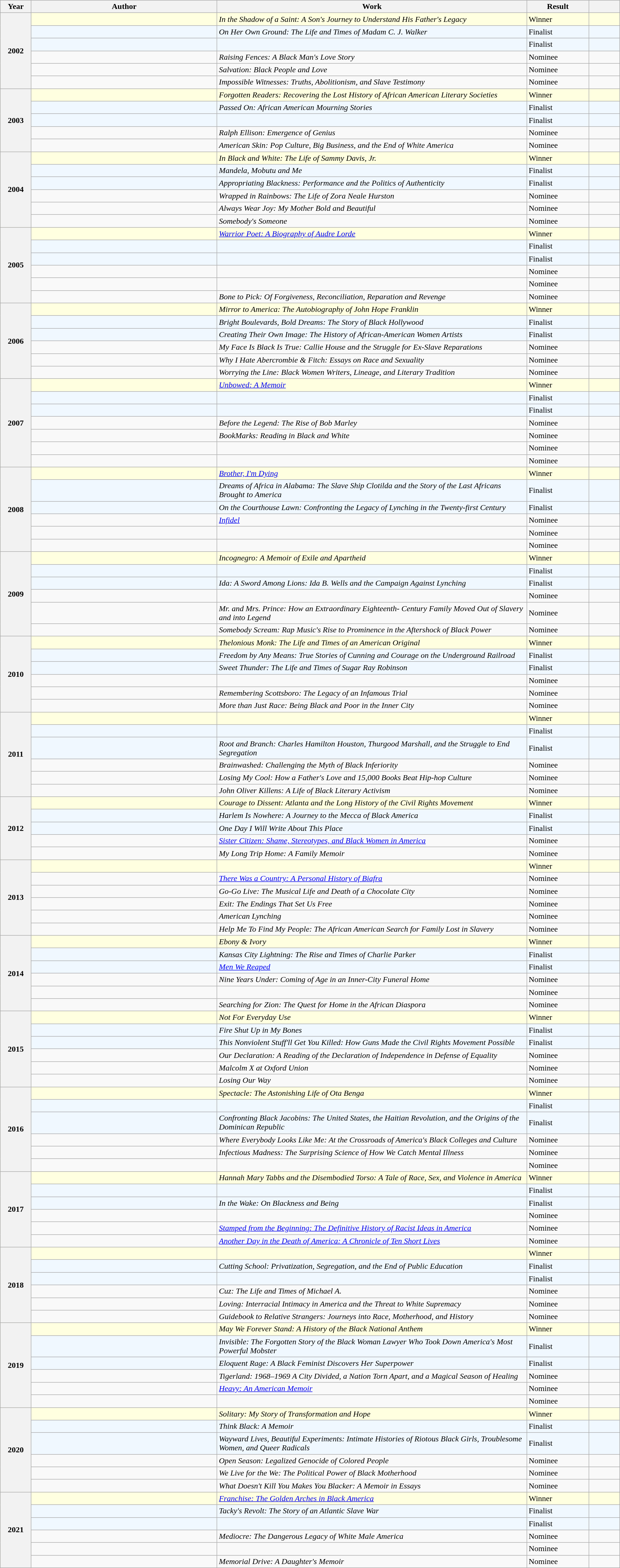<table class="wikitable sortable mw-collapsible">
<tr>
<th scope="col" width="5%">Year</th>
<th scope="col" width=“30%">Author</th>
<th scope="col" width="50%">Work</th>
<th scope="col" width="10%">Result</th>
<th scope="col" width=5%></th>
</tr>
<tr style="background:lightyellow">
<th rowspan="6">2002</th>
<td></td>
<td><em>In the Shadow of a Saint:  A Son's Journey to Understand His Father's Legacy</em></td>
<td>Winner</td>
<td></td>
</tr>
<tr style="background:aliceblue">
<td></td>
<td><em>On Her Own Ground: The Life and Times of Madam C. J. Walker</em></td>
<td>Finalist</td>
<td></td>
</tr>
<tr style="background:aliceblue">
<td></td>
<td><em></em></td>
<td>Finalist</td>
<td></td>
</tr>
<tr>
<td></td>
<td><em>Raising Fences: A Black Man's Love Story</em></td>
<td>Nominee</td>
<td></td>
</tr>
<tr>
<td></td>
<td><em>Salvation: Black People and Love</em></td>
<td>Nominee</td>
<td></td>
</tr>
<tr>
<td></td>
<td><em>Impossible Witnesses: Truths, Abolitionism, and Slave Testimony</em></td>
<td>Nominee</td>
<td></td>
</tr>
<tr style="background:lightyellow">
<th rowspan="5">2003</th>
<td></td>
<td><em>Forgotten Readers: Recovering the Lost History of African American Literary Societies</em></td>
<td>Winner</td>
<td></td>
</tr>
<tr style="background:aliceblue">
<td></td>
<td><em>Passed On: African American Mourning Stories</em></td>
<td>Finalist</td>
<td></td>
</tr>
<tr style="background:aliceblue">
<td></td>
<td><em></em></td>
<td>Finalist</td>
<td></td>
</tr>
<tr>
<td></td>
<td><em>Ralph Ellison: Emergence of Genius</em></td>
<td>Nominee</td>
<td></td>
</tr>
<tr>
<td></td>
<td><em>American Skin: Pop Culture, Big Business, and the End of White America</em></td>
<td>Nominee</td>
<td></td>
</tr>
<tr style="background:lightyellow">
<th rowspan="6">2004</th>
<td></td>
<td><em>In Black and White: The Life of Sammy Davis, Jr.</em></td>
<td>Winner</td>
<td></td>
</tr>
<tr style="background:aliceblue">
<td></td>
<td><em>Mandela, Mobutu and Me</em></td>
<td>Finalist</td>
<td></td>
</tr>
<tr style="background:aliceblue">
<td></td>
<td><em>Appropriating Blackness: Performance and the Politics of Authenticity</em></td>
<td>Finalist</td>
<td></td>
</tr>
<tr>
<td></td>
<td><em>Wrapped in Rainbows: The Life of Zora Neale Hurston</em></td>
<td>Nominee</td>
<td></td>
</tr>
<tr>
<td></td>
<td><em>Always Wear Joy: My Mother Bold and Beautiful</em></td>
<td>Nominee</td>
<td></td>
</tr>
<tr>
<td></td>
<td><em>Somebody's Someone</em></td>
<td>Nominee</td>
<td></td>
</tr>
<tr style="background:lightyellow">
<th rowspan="6">2005</th>
<td></td>
<td><em><a href='#'>Warrior Poet: A Biography of Audre Lorde</a></em></td>
<td>Winner</td>
<td></td>
</tr>
<tr style="background:aliceblue">
<td></td>
<td><em></em></td>
<td>Finalist</td>
<td></td>
</tr>
<tr style="background:aliceblue">
<td></td>
<td><em></em></td>
<td>Finalist</td>
<td></td>
</tr>
<tr>
<td></td>
<td><em></em></td>
<td>Nominee</td>
<td></td>
</tr>
<tr>
<td></td>
<td><em></em></td>
<td>Nominee</td>
<td></td>
</tr>
<tr>
<td></td>
<td><em>Bone to Pick: Of Forgiveness, Reconciliation, Reparation and Revenge</em></td>
<td>Nominee</td>
<td></td>
</tr>
<tr style="background:lightyellow">
<th rowspan="6">2006</th>
<td></td>
<td><em>Mirror to America: The Autobiography of John Hope Franklin</em></td>
<td>Winner</td>
<td></td>
</tr>
<tr style="background:aliceblue">
<td></td>
<td><em>Bright Boulevards, Bold Dreams: The Story of Black Hollywood</em></td>
<td>Finalist</td>
<td></td>
</tr>
<tr style="background:aliceblue">
<td></td>
<td><em>Creating Their Own Image: The History of African-American Women Artists</em></td>
<td>Finalist</td>
<td></td>
</tr>
<tr>
<td></td>
<td><em>My Face Is Black Is True: Callie House and the Struggle for Ex-Slave Reparations</em></td>
<td>Nominee</td>
<td></td>
</tr>
<tr>
<td></td>
<td><em>Why I Hate Abercrombie & Fitch: Essays on Race and Sexuality</em></td>
<td>Nominee</td>
<td></td>
</tr>
<tr>
<td></td>
<td><em>Worrying the Line: Black Women Writers, Lineage, and Literary Tradition</em></td>
<td>Nominee</td>
<td></td>
</tr>
<tr style="background:lightyellow">
<th rowspan="7">2007</th>
<td></td>
<td><em><a href='#'>Unbowed: A Memoir</a></em></td>
<td>Winner</td>
<td></td>
</tr>
<tr style="background:aliceblue">
<td></td>
<td><em></em></td>
<td>Finalist</td>
<td></td>
</tr>
<tr style="background:aliceblue">
<td></td>
<td><em></em></td>
<td>Finalist</td>
<td></td>
</tr>
<tr>
<td></td>
<td><em>Before the Legend: The Rise of Bob Marley</em></td>
<td>Nominee</td>
<td></td>
</tr>
<tr>
<td></td>
<td><em>BookMarks: Reading in Black and White</em></td>
<td>Nominee</td>
<td></td>
</tr>
<tr>
<td></td>
<td><em></em></td>
<td>Nominee</td>
<td></td>
</tr>
<tr>
<td></td>
<td><em></em></td>
<td>Nominee</td>
<td></td>
</tr>
<tr style="background:lightyellow">
<th rowspan="6">2008</th>
<td></td>
<td><em><a href='#'>Brother, I'm Dying</a></em></td>
<td>Winner</td>
<td></td>
</tr>
<tr style="background:aliceblue">
<td></td>
<td><em>Dreams of Africa in Alabama: The Slave Ship Clotilda and the Story of the Last Africans Brought to America</em></td>
<td>Finalist</td>
<td></td>
</tr>
<tr style="background:aliceblue">
<td></td>
<td><em>On the Courthouse Lawn: Confronting the Legacy of Lynching in the Twenty-first Century</em></td>
<td>Finalist</td>
<td></td>
</tr>
<tr>
<td></td>
<td><em><a href='#'>Infidel</a></em></td>
<td>Nominee</td>
<td></td>
</tr>
<tr>
<td></td>
<td><em></em></td>
<td>Nominee</td>
<td></td>
</tr>
<tr>
<td></td>
<td><em></em></td>
<td>Nominee</td>
<td></td>
</tr>
<tr style="background:lightyellow">
<th rowspan="6">2009</th>
<td></td>
<td><em>Incognegro: A Memoir of Exile and Apartheid</em></td>
<td>Winner</td>
<td></td>
</tr>
<tr style="background:aliceblue">
<td></td>
<td><em></em></td>
<td>Finalist</td>
<td></td>
</tr>
<tr style="background:aliceblue">
<td></td>
<td><em>Ida: A Sword Among Lions: Ida B. Wells and the Campaign Against Lynching</em></td>
<td>Finalist</td>
<td></td>
</tr>
<tr>
<td></td>
<td><em></em></td>
<td>Nominee</td>
<td></td>
</tr>
<tr>
<td></td>
<td><em>Mr. and Mrs. Prince: How an Extraordinary Eighteenth- Century Family Moved Out of Slavery and into Legend</em></td>
<td>Nominee</td>
<td></td>
</tr>
<tr>
<td></td>
<td><em>Somebody Scream: Rap Music's Rise to Prominence in the Aftershock of Black Power</em></td>
<td>Nominee</td>
<td></td>
</tr>
<tr style="background:lightyellow">
<th rowspan="6">2010</th>
<td></td>
<td><em>Thelonious Monk: The Life and Times of an American Original</em></td>
<td>Winner</td>
<td></td>
</tr>
<tr style="background:aliceblue">
<td></td>
<td><em>Freedom by Any Means: True Stories of Cunning and Courage on the Underground Railroad</em></td>
<td>Finalist</td>
<td></td>
</tr>
<tr style="background:aliceblue">
<td></td>
<td><em>Sweet Thunder: The Life and Times of Sugar Ray Robinson</em></td>
<td>Finalist</td>
<td></td>
</tr>
<tr>
<td></td>
<td><em></em></td>
<td>Nominee</td>
<td></td>
</tr>
<tr>
<td></td>
<td><em>Remembering Scottsboro: The Legacy of an Infamous Trial</em></td>
<td>Nominee</td>
<td></td>
</tr>
<tr>
<td></td>
<td><em>More than Just Race: Being Black and Poor in the Inner City</em></td>
<td>Nominee</td>
<td></td>
</tr>
<tr style="background:lightyellow">
<th rowspan="6">2011</th>
<td></td>
<td><em></em></td>
<td>Winner</td>
<td></td>
</tr>
<tr style="background:aliceblue">
<td></td>
<td><em></em></td>
<td>Finalist</td>
<td></td>
</tr>
<tr style="background:aliceblue">
<td></td>
<td><em>Root and Branch: Charles Hamilton Houston, Thurgood Marshall, and the Struggle to End Segregation</em></td>
<td>Finalist</td>
<td></td>
</tr>
<tr>
<td></td>
<td><em>Brainwashed: Challenging the Myth of Black Inferiority</em></td>
<td>Nominee</td>
<td></td>
</tr>
<tr>
<td></td>
<td><em>Losing My Cool: How a Father's Love and 15,000 Books Beat Hip-hop Culture</em></td>
<td>Nominee</td>
<td></td>
</tr>
<tr>
<td></td>
<td><em>John Oliver Killens: A Life of Black Literary Activism</em></td>
<td>Nominee</td>
<td></td>
</tr>
<tr style="background:lightyellow">
<th rowspan="5">2012</th>
<td></td>
<td><em>Courage to Dissent: Atlanta and the Long History of the Civil Rights Movement</em></td>
<td>Winner</td>
<td></td>
</tr>
<tr style="background:aliceblue">
<td></td>
<td><em>Harlem Is Nowhere: A Journey to the Mecca of Black America</em></td>
<td>Finalist</td>
<td></td>
</tr>
<tr style="background:aliceblue">
<td></td>
<td><em>One Day I Will Write About This Place</em></td>
<td>Finalist</td>
<td></td>
</tr>
<tr>
<td></td>
<td><em><a href='#'>Sister Citizen: Shame, Stereotypes, and Black Women in America</a></em></td>
<td>Nominee</td>
<td></td>
</tr>
<tr>
<td></td>
<td><em>My Long Trip Home: A Family Memoir</em></td>
<td>Nominee</td>
<td></td>
</tr>
<tr style="background:lightyellow">
<th rowspan="6">2013</th>
<td></td>
<td><em></em></td>
<td>Winner</td>
<td></td>
</tr>
<tr>
<td></td>
<td><em><a href='#'>There Was a Country: A Personal History of Biafra</a></em></td>
<td>Nominee</td>
<td></td>
</tr>
<tr>
<td></td>
<td><em>Go-Go Live: The Musical Life and Death of a Chocolate City</em></td>
<td>Nominee</td>
<td></td>
</tr>
<tr>
<td></td>
<td><em>Exit: The Endings That Set Us Free</em></td>
<td>Nominee</td>
<td></td>
</tr>
<tr>
<td></td>
<td><em>American Lynching</em></td>
<td>Nominee</td>
<td></td>
</tr>
<tr>
<td></td>
<td><em>Help Me To Find My People: The African American Search for Family Lost in Slavery</em></td>
<td>Nominee</td>
<td></td>
</tr>
<tr style="background:lightyellow">
<th rowspan="6">2014</th>
<td></td>
<td><em>Ebony & Ivory</em></td>
<td>Winner</td>
<td></td>
</tr>
<tr style="background:aliceblue">
<td></td>
<td><em>Kansas City Lightning: The Rise and Times of Charlie Parker</em></td>
<td>Finalist</td>
<td></td>
</tr>
<tr style="background:aliceblue">
<td></td>
<td><em><a href='#'>Men We Reaped</a></em></td>
<td>Finalist</td>
<td></td>
</tr>
<tr>
<td></td>
<td><em>Nine Years Under: Coming of Age in an Inner-City Funeral Home</em></td>
<td>Nominee</td>
<td></td>
</tr>
<tr>
<td></td>
<td><em></em></td>
<td>Nominee</td>
<td></td>
</tr>
<tr>
<td></td>
<td><em>Searching for Zion: The Quest for Home in the African Diaspora</em></td>
<td>Nominee</td>
<td></td>
</tr>
<tr style="background:lightyellow">
<th rowspan="6">2015</th>
<td></td>
<td><em>Not For Everyday Use</em></td>
<td>Winner</td>
<td></td>
</tr>
<tr style="background:aliceblue">
<td></td>
<td><em>Fire Shut Up in My Bones</em></td>
<td>Finalist</td>
<td></td>
</tr>
<tr style="background:aliceblue">
<td></td>
<td><em>This Nonviolent Stuff'll Get You Killed: How Guns Made the Civil Rights Movement Possible</em></td>
<td>Finalist</td>
<td></td>
</tr>
<tr>
<td></td>
<td><em>Our Declaration: A Reading of the Declaration of Independence in Defense of Equality</em></td>
<td>Nominee</td>
<td></td>
</tr>
<tr>
<td></td>
<td><em>Malcolm X at Oxford Union</em></td>
<td>Nominee</td>
<td></td>
</tr>
<tr>
<td></td>
<td><em>Losing Our Way</em></td>
<td>Nominee</td>
<td></td>
</tr>
<tr style="background:lightyellow">
<th rowspan="6">2016</th>
<td></td>
<td><em>Spectacle: The Astonishing Life of Ota Benga</em></td>
<td>Winner</td>
<td></td>
</tr>
<tr style="background:aliceblue">
<td></td>
<td><em></em></td>
<td>Finalist</td>
<td></td>
</tr>
<tr style="background:aliceblue">
<td></td>
<td><em>Confronting Black Jacobins: The United States, the Haitian Revolution, and the Origins of the Dominican Republic</em></td>
<td>Finalist</td>
<td></td>
</tr>
<tr>
<td></td>
<td><em>Where Everybody Looks Like Me: At the Crossroads of America's Black Colleges and Culture</em></td>
<td>Nominee</td>
<td></td>
</tr>
<tr>
<td></td>
<td><em>Infectious Madness: The Surprising Science of How We Catch Mental Illness</em></td>
<td>Nominee</td>
<td></td>
</tr>
<tr>
<td></td>
<td><em></em></td>
<td>Nominee</td>
<td></td>
</tr>
<tr style="background:lightyellow">
<th rowspan="6">2017</th>
<td></td>
<td><em>Hannah Mary Tabbs and the Disembodied Torso: A Tale of Race, Sex, and Violence in America</em></td>
<td>Winner</td>
<td></td>
</tr>
<tr style="background:aliceblue">
<td></td>
<td><em></em></td>
<td>Finalist</td>
<td></td>
</tr>
<tr style="background:aliceblue">
<td></td>
<td><em>In the Wake: On Blackness and Being</em></td>
<td>Finalist</td>
<td></td>
</tr>
<tr>
<td></td>
<td><em></em></td>
<td>Nominee</td>
<td></td>
</tr>
<tr>
<td></td>
<td><em><a href='#'>Stamped from the Beginning: The Definitive History of Racist Ideas in America</a></em></td>
<td>Nominee</td>
<td></td>
</tr>
<tr>
<td></td>
<td><em><a href='#'>Another Day in the Death of America: A Chronicle of Ten Short Lives</a></em></td>
<td>Nominee</td>
<td></td>
</tr>
<tr style="background:lightyellow">
<th rowspan="6">2018</th>
<td></td>
<td><em></em></td>
<td>Winner</td>
<td></td>
</tr>
<tr style="background:aliceblue">
<td></td>
<td><em>Cutting School: Privatization, Segregation, and the End of Public Education</em></td>
<td>Finalist</td>
<td></td>
</tr>
<tr style="background:aliceblue">
<td></td>
<td><em></em></td>
<td>Finalist</td>
<td></td>
</tr>
<tr>
<td></td>
<td><em>Cuz: The Life and Times of Michael A.</em></td>
<td>Nominee</td>
<td></td>
</tr>
<tr>
<td></td>
<td><em>Loving: Interracial Intimacy in America and the Threat to White Supremacy</em></td>
<td>Nominee</td>
<td></td>
</tr>
<tr>
<td></td>
<td><em>Guidebook to Relative Strangers: Journeys into Race, Motherhood, and History</em></td>
<td>Nominee</td>
<td></td>
</tr>
<tr style="background:lightyellow">
<th rowspan="6">2019</th>
<td></td>
<td><em>May We Forever Stand: A History of the Black National Anthem</em></td>
<td>Winner</td>
<td></td>
</tr>
<tr style="background:aliceblue">
<td></td>
<td><em>Invisible: The Forgotten Story of the Black Woman Lawyer Who Took Down America's Most Powerful Mobster</em></td>
<td>Finalist</td>
<td></td>
</tr>
<tr style="background:aliceblue">
<td></td>
<td><em>Eloquent Rage: A Black Feminist Discovers Her Superpower</em></td>
<td>Finalist</td>
<td></td>
</tr>
<tr>
<td></td>
<td><em>Tigerland: 1968–1969 A City Divided, a Nation Torn Apart, and a Magical Season of Healing</em></td>
<td>Nominee</td>
<td></td>
</tr>
<tr>
<td></td>
<td><em><a href='#'>Heavy: An American Memoir</a></em></td>
<td>Nominee</td>
<td></td>
</tr>
<tr>
<td></td>
<td><em></em></td>
<td>Nominee</td>
<td></td>
</tr>
<tr style="background:lightyellow">
<th rowspan="6">2020</th>
<td></td>
<td><em>Solitary: My Story of Transformation and Hope</em></td>
<td>Winner</td>
<td></td>
</tr>
<tr style="background:aliceblue">
<td></td>
<td><em>Think Black: A Memoir</em></td>
<td>Finalist</td>
<td></td>
</tr>
<tr style="background:aliceblue">
<td></td>
<td><em>Wayward Lives, Beautiful Experiments: Intimate Histories of Riotous Black Girls, Troublesome Women, and Queer Radicals</em></td>
<td>Finalist</td>
<td></td>
</tr>
<tr>
<td></td>
<td><em>Open Season: Legalized Genocide of Colored People</em></td>
<td>Nominee</td>
<td></td>
</tr>
<tr>
<td></td>
<td><em>We Live for the We: The Political Power of Black Motherhood</em></td>
<td>Nominee</td>
<td></td>
</tr>
<tr>
<td></td>
<td><em>What Doesn't Kill You Makes You Blacker: A Memoir in Essays</em></td>
<td>Nominee</td>
<td></td>
</tr>
<tr style="background:lightyellow">
<th rowspan="6">2021</th>
<td></td>
<td><em><a href='#'>Franchise: The Golden Arches in Black America</a></em></td>
<td>Winner</td>
<td></td>
</tr>
<tr style="background:aliceblue">
<td></td>
<td><em>Tacky's Revolt: The Story of an Atlantic Slave War</em></td>
<td>Finalist</td>
<td></td>
</tr>
<tr style="background:aliceblue">
<td></td>
<td><em></em></td>
<td>Finalist</td>
<td></td>
</tr>
<tr>
<td></td>
<td><em>Mediocre: The Dangerous Legacy of White Male America</em></td>
<td>Nominee</td>
<td></td>
</tr>
<tr>
<td></td>
<td><em></em></td>
<td>Nominee</td>
<td></td>
</tr>
<tr>
<td></td>
<td><em>Memorial Drive: A Daughter's Memoir</em></td>
<td>Nominee</td>
<td></td>
</tr>
</table>
